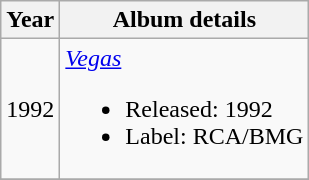<table class="wikitable">
<tr>
<th>Year</th>
<th>Album details</th>
</tr>
<tr>
<td align="center">1992</td>
<td align="left"><em><a href='#'>Vegas</a></em><br><ul><li>Released: 1992</li><li>Label: RCA/BMG</li></ul></td>
</tr>
<tr>
</tr>
</table>
